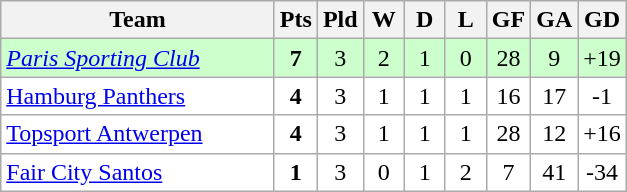<table class="wikitable" style="text-align: center;">
<tr>
<th width="175">Team</th>
<th width="20">Pts</th>
<th width="20">Pld</th>
<th width="20">W</th>
<th width="20">D</th>
<th width="20">L</th>
<th width="20">GF</th>
<th width="20">GA</th>
<th width="20">GD</th>
</tr>
<tr bgcolor=#ccffcc>
<td align="left"> <em><a href='#'>Paris Sporting Club</a></em></td>
<td><strong>7</strong></td>
<td>3</td>
<td>2</td>
<td>1</td>
<td>0</td>
<td>28</td>
<td>9</td>
<td>+19</td>
</tr>
<tr bgcolor=ffffff>
<td align="left"> <a href='#'>Hamburg Panthers</a></td>
<td><strong>4</strong></td>
<td>3</td>
<td>1</td>
<td>1</td>
<td>1</td>
<td>16</td>
<td>17</td>
<td>-1</td>
</tr>
<tr bgcolor=ffffff>
<td align="left"> <a href='#'>Topsport Antwerpen</a></td>
<td><strong>4</strong></td>
<td>3</td>
<td>1</td>
<td>1</td>
<td>1</td>
<td>28</td>
<td>12</td>
<td>+16</td>
</tr>
<tr bgcolor=ffffff>
<td align="left"> <a href='#'>Fair City Santos</a></td>
<td><strong>1</strong></td>
<td>3</td>
<td>0</td>
<td>1</td>
<td>2</td>
<td>7</td>
<td>41</td>
<td>-34</td>
</tr>
</table>
